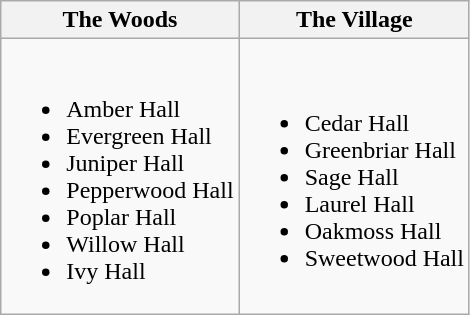<table class="wikitable">
<tr>
<th>The Woods</th>
<th>The Village</th>
</tr>
<tr>
<td><br><ul><li>Amber Hall</li><li>Evergreen  Hall</li><li>Juniper Hall</li><li>Pepperwood Hall</li><li>Poplar Hall</li><li>Willow Hall</li><li>Ivy Hall</li></ul></td>
<td><br><ul><li>Cedar Hall</li><li>Greenbriar Hall</li><li>Sage Hall</li><li>Laurel Hall</li><li>Oakmoss Hall</li><li>Sweetwood Hall</li></ul></td>
</tr>
</table>
